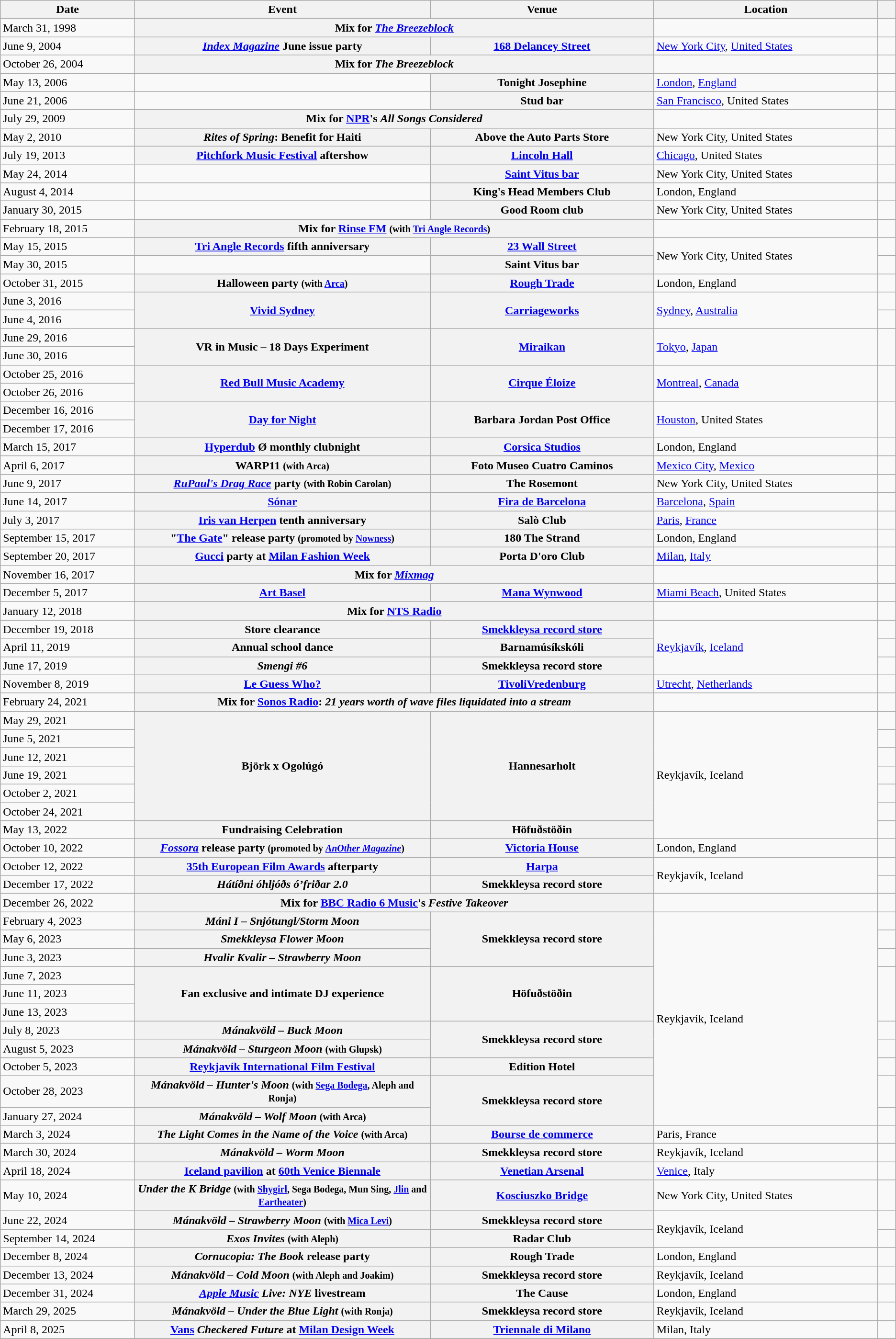<table class="wikitable sortable plainrowheaders">
<tr>
<th style="width:15%;">Date</th>
<th style="width:33%;">Event</th>
<th style="width:25%;">Venue</th>
<th style="width:25%;">Location</th>
<th scope="col" class="unsortable"></th>
</tr>
<tr>
<td>March 31, 1998</td>
<th scope="row" colspan=2>Mix for <em><a href='#'>The Breezeblock</a></em></th>
<td></td>
<td align="center"></td>
</tr>
<tr>
<td>June 9, 2004</td>
<th scope="row"><em><a href='#'>Index Magazine</a></em> June issue party</th>
<th scope="row"><a href='#'>168 Delancey Street</a></th>
<td><a href='#'>New York City</a>, <a href='#'>United States</a></td>
<td align="center"></td>
</tr>
<tr>
<td>October 26, 2004</td>
<th scope="row" colspan=2>Mix for <em>The Breezeblock</em></th>
<td></td>
<td align="center"></td>
</tr>
<tr>
<td>May 13, 2006</td>
<td></td>
<th scope="row">Tonight Josephine</th>
<td><a href='#'>London</a>, <a href='#'>England</a></td>
<td align="center"></td>
</tr>
<tr>
<td>June 21, 2006</td>
<td></td>
<th scope="row">Stud bar</th>
<td><a href='#'>San Francisco</a>, United States</td>
<td align="center"></td>
</tr>
<tr>
<td>July 29, 2009</td>
<th scope="row" colspan=2>Mix for <a href='#'>NPR</a>'s <em>All Songs Considered</em></th>
<td></td>
<td align="center"></td>
</tr>
<tr>
<td>May 2, 2010</td>
<th scope="row"><em>Rites of Spring</em>: Benefit for Haiti</th>
<th scope="row">Above the Auto Parts Store</th>
<td>New York City, United States</td>
<td align="center"></td>
</tr>
<tr>
<td>July 19, 2013</td>
<th scope="row"><a href='#'>Pitchfork Music Festival</a> aftershow</th>
<th scope="row"><a href='#'>Lincoln Hall</a></th>
<td><a href='#'>Chicago</a>, United States</td>
<td align="center"></td>
</tr>
<tr>
<td>May 24, 2014</td>
<td></td>
<th scope="row"><a href='#'>Saint Vitus bar</a></th>
<td>New York City, United States</td>
<td align="center"></td>
</tr>
<tr>
<td>August 4, 2014</td>
<td></td>
<th scope="row">King's Head Members Club</th>
<td>London, England</td>
<td align="center"></td>
</tr>
<tr>
<td>January 30, 2015</td>
<td></td>
<th scope="row">Good Room club</th>
<td>New York City, United States</td>
<td align="center"></td>
</tr>
<tr>
<td>February 18, 2015</td>
<th scope="row" colspan=2>Mix for <a href='#'>Rinse FM</a> <small>(with <a href='#'>Tri Angle Records</a>)</small></th>
<td></td>
<td align="center"></td>
</tr>
<tr>
<td>May 15, 2015</td>
<th scope="row"><a href='#'>Tri Angle Records</a> fifth anniversary</th>
<th scope="row"><a href='#'>23 Wall Street</a></th>
<td rowspan=2>New York City, United States</td>
<td align="center"></td>
</tr>
<tr>
<td>May 30, 2015</td>
<td></td>
<th scope="row">Saint Vitus bar</th>
<td align="center"></td>
</tr>
<tr>
<td>October 31, 2015</td>
<th scope="row">Halloween party <small>(with <a href='#'>Arca</a>)</small></th>
<th scope="row"><a href='#'>Rough Trade</a></th>
<td>London, England</td>
<td align="center"></td>
</tr>
<tr>
<td>June 3, 2016</td>
<th scope="row" rowspan=2><a href='#'>Vivid Sydney</a></th>
<th scope="row" rowspan=2><a href='#'>Carriageworks</a></th>
<td rowspan=2><a href='#'>Sydney</a>, <a href='#'>Australia</a></td>
<td align="center"></td>
</tr>
<tr>
<td>June 4, 2016</td>
<td align="center"></td>
</tr>
<tr>
<td>June 29, 2016</td>
<th scope="row" rowspan=2>VR in Music – 18 Days Experiment</th>
<th scope="row" rowspan=2><a href='#'>Miraikan</a></th>
<td rowspan=2><a href='#'>Tokyo</a>, <a href='#'>Japan</a></td>
<td align="center" rowspan=2></td>
</tr>
<tr>
<td>June 30, 2016</td>
</tr>
<tr>
<td>October 25, 2016</td>
<th scope="row" rowspan=2><a href='#'>Red Bull Music Academy</a></th>
<th scope="row" rowspan=2><a href='#'>Cirque Éloize</a></th>
<td rowspan=2><a href='#'>Montreal</a>, <a href='#'>Canada</a></td>
<td align="center" rowspan=2></td>
</tr>
<tr>
<td>October 26, 2016</td>
</tr>
<tr>
<td>December 16, 2016</td>
<th scope="row" rowspan=2><a href='#'>Day for Night</a></th>
<th scope="row" rowspan=2>Barbara Jordan Post Office</th>
<td rowspan=2><a href='#'>Houston</a>, United States</td>
<td align="center" rowspan=2></td>
</tr>
<tr>
<td>December 17, 2016</td>
</tr>
<tr>
<td>March 15, 2017</td>
<th scope="row"><a href='#'>Hyperdub</a> Ø monthly clubnight</th>
<th scope="row"><a href='#'>Corsica Studios</a></th>
<td>London, England</td>
<td align="center"></td>
</tr>
<tr>
<td>April 6, 2017</td>
<th scope="row">WARP11 <small>(with Arca)</small></th>
<th scope="row">Foto Museo Cuatro Caminos</th>
<td><a href='#'>Mexico City</a>, <a href='#'>Mexico</a></td>
<td align="center"></td>
</tr>
<tr>
<td>June 9, 2017</td>
<th scope="row"><em><a href='#'>RuPaul's Drag Race</a></em> party <small>(with Robin Carolan)</small></th>
<th scope="row">The Rosemont</th>
<td>New York City, United States</td>
<td align="center"></td>
</tr>
<tr>
<td>June 14, 2017</td>
<th scope="row"><a href='#'>Sónar</a></th>
<th scope="row"><a href='#'>Fira de Barcelona</a></th>
<td><a href='#'>Barcelona</a>, <a href='#'>Spain</a></td>
<td align="center"></td>
</tr>
<tr>
<td>July 3, 2017</td>
<th scope="row"><a href='#'>Iris van Herpen</a> tenth anniversary</th>
<th scope="row">Salò Club</th>
<td><a href='#'>Paris</a>, <a href='#'>France</a></td>
<td align="center"></td>
</tr>
<tr>
<td>September 15, 2017</td>
<th scope="row">"<a href='#'>The Gate</a>" release party <small>(promoted by <a href='#'>Nowness</a>)</small></th>
<th scope="row">180 The Strand</th>
<td>London, England</td>
<td align="center"></td>
</tr>
<tr>
<td>September 20, 2017</td>
<th scope="row"><a href='#'>Gucci</a> party at <a href='#'>Milan Fashion Week</a></th>
<th scope="row">Porta D'oro Club</th>
<td><a href='#'>Milan</a>, <a href='#'>Italy</a></td>
<td align="center"></td>
</tr>
<tr>
<td>November 16, 2017</td>
<th scope="row" colspan=2>Mix for <em><a href='#'>Mixmag</a></em></th>
<td></td>
<td align="center"></td>
</tr>
<tr>
<td>December 5, 2017</td>
<th scope="row"><a href='#'>Art Basel</a></th>
<th scope="row"><a href='#'>Mana Wynwood</a></th>
<td><a href='#'>Miami Beach</a>, United States</td>
<td align="center"></td>
</tr>
<tr>
<td>January 12, 2018</td>
<th scope="row" colspan=2>Mix for <a href='#'>NTS Radio</a></th>
<td></td>
<td align="center"></td>
</tr>
<tr>
<td>December 19, 2018</td>
<th scope="row">Store clearance</th>
<th scope="row"><a href='#'>Smekkleysa record store</a></th>
<td rowspan=3><a href='#'>Reykjavík</a>, <a href='#'>Iceland</a></td>
<td align="center"></td>
</tr>
<tr>
<td>April 11, 2019</td>
<th scope="row">Annual school dance</th>
<th scope="row">Barnamúsíkskóli</th>
<td align="center"></td>
</tr>
<tr>
<td>June 17, 2019</td>
<th scope="row"><em>Smengi #6</em></th>
<th scope="row">Smekkleysa record store</th>
<td align="center"></td>
</tr>
<tr>
<td>November 8, 2019</td>
<th scope="row"><a href='#'>Le Guess Who?</a></th>
<th scope="row"><a href='#'>TivoliVredenburg</a></th>
<td><a href='#'>Utrecht</a>, <a href='#'>Netherlands</a></td>
<td align="center"></td>
</tr>
<tr>
<td>February 24, 2021</td>
<th scope="row" colspan=2>Mix for <a href='#'>Sonos Radio</a>: <em>21 years worth of wave files liquidated into a stream</em></th>
<td></td>
<td align="center"></td>
</tr>
<tr>
<td>May 29, 2021</td>
<th scope="row" rowspan=6>Björk x Ogolúgó</th>
<th scope="row" rowspan=6>Hannesarholt</th>
<td rowspan=7>Reykjavík, Iceland</td>
<td align="center"></td>
</tr>
<tr>
<td>June 5, 2021</td>
<td align="center"></td>
</tr>
<tr>
<td>June 12, 2021</td>
<td align="center"></td>
</tr>
<tr>
<td>June 19, 2021</td>
<td align="center"></td>
</tr>
<tr>
<td>October 2, 2021</td>
<td align="center"></td>
</tr>
<tr>
<td>October 24, 2021</td>
<td align="center"></td>
</tr>
<tr>
<td>May 13, 2022</td>
<th scope="row">Fundraising Celebration</th>
<th scope="row">Höfuðstöðin</th>
<td align="center"></td>
</tr>
<tr>
<td>October 10, 2022</td>
<th scope="row"><em><a href='#'>Fossora</a></em> release party <small>(promoted by <em><a href='#'>AnOther Magazine</a></em>)</small></th>
<th scope="row"><a href='#'>Victoria House</a></th>
<td>London, England</td>
<td align="center"></td>
</tr>
<tr>
<td>October 12, 2022</td>
<th scope="row"><a href='#'>35th European Film Awards</a> afterparty</th>
<th scope="row"><a href='#'>Harpa</a></th>
<td rowspan=2>Reykjavík, Iceland</td>
<td align="center"></td>
</tr>
<tr>
<td>December 17, 2022</td>
<th scope="row"><em>Hátíðni óhljóðs ó’friðar 2.0</em></th>
<th scope="row">Smekkleysa record store</th>
<td align="center"></td>
</tr>
<tr>
<td>December 26, 2022</td>
<th scope="row" colspan=2>Mix for <a href='#'>BBC Radio 6 Music</a>'s <em>Festive Takeover</em></th>
<td></td>
<td align="center"></td>
</tr>
<tr>
<td>February 4, 2023</td>
<th scope="row"><em>Máni I – Snjótungl/Storm Moon</em></th>
<th scope="row" rowspan=3>Smekkleysa record store</th>
<td rowspan=11>Reykjavík, Iceland</td>
<td align="center"></td>
</tr>
<tr>
<td>May 6, 2023</td>
<th scope="row"><em>Smekkleysa Flower Moon</em></th>
<td align="center"></td>
</tr>
<tr>
<td>June 3, 2023</td>
<th scope="row"><em>Hvalir Kvalir – Strawberry Moon</em></th>
<td align="center"></td>
</tr>
<tr>
<td>June 7, 2023</td>
<th scope="row" rowspan=3>Fan exclusive and intimate DJ experience</th>
<th scope="row" rowspan=3>Höfuðstöðin</th>
<td align="center" rowspan=3><br></td>
</tr>
<tr>
<td>June 11, 2023</td>
</tr>
<tr>
<td>June 13, 2023</td>
</tr>
<tr>
<td>July 8, 2023</td>
<th scope="row"><em>Mánakvöld – Buck Moon</em></th>
<th scope="row" rowspan=2>Smekkleysa record store</th>
<td align="center"></td>
</tr>
<tr>
<td>August 5, 2023</td>
<th scope="row"><em>Mánakvöld – Sturgeon Moon</em> <small>(with Glupsk)</small></th>
<td align="center"></td>
</tr>
<tr>
<td>October 5, 2023</td>
<th scope="row"><a href='#'>Reykjavík International Film Festival</a></th>
<th scope="row">Edition Hotel</th>
<td align="center"></td>
</tr>
<tr>
<td>October 28, 2023</td>
<th scope="row"><em>Mánakvöld – Hunter's Moon</em> <small>(with <a href='#'>Sega Bodega</a>, Aleph and Ronja)</small></th>
<th scope="row" rowspan=2>Smekkleysa record store</th>
<td align="center"></td>
</tr>
<tr>
<td>January 27, 2024</td>
<th scope="row"><em>Mánakvöld – Wolf Moon</em> <small>(with Arca)</small></th>
<td align="center"></td>
</tr>
<tr>
<td>March 3, 2024</td>
<th scope="row"><em>The Light Comes in the Name of the Voice</em> <small>(with Arca)</small></th>
<th scope="row"><a href='#'>Bourse de commerce</a></th>
<td>Paris, France</td>
<td align="center"></td>
</tr>
<tr>
<td>March 30, 2024</td>
<th scope="row"><em>Mánakvöld – Worm Moon</em></th>
<th scope="row">Smekkleysa record store</th>
<td>Reykjavík, Iceland</td>
<td align="center"></td>
</tr>
<tr>
<td>April 18, 2024</td>
<th scope="row"><a href='#'>Iceland pavilion</a> at <a href='#'>60th Venice Biennale</a></th>
<th scope="row"><a href='#'>Venetian Arsenal</a></th>
<td><a href='#'>Venice</a>, Italy</td>
<td align="center"></td>
</tr>
<tr>
<td>May 10, 2024</td>
<th scope="row"><em>Under the K Bridge</em> <small>(with <a href='#'>Shygirl</a>, Sega Bodega, Mun Sing, <a href='#'>Jlin</a> and <a href='#'>Eartheater</a>)</small></th>
<th scope="row"><a href='#'>Kosciuszko Bridge</a></th>
<td>New York City, United States</td>
<td align="center"></td>
</tr>
<tr>
<td>June 22, 2024</td>
<th scope="row"><em>Mánakvöld – Strawberry Moon</em> <small>(with <a href='#'>Mica Levi</a>)</small></th>
<th scope="row">Smekkleysa record store</th>
<td rowspan=2>Reykjavík, Iceland</td>
<td align="center"></td>
</tr>
<tr>
<td>September 14, 2024</td>
<th scope="row"><em>Exos Invites</em> <small>(with Aleph)</small></th>
<th scope="row">Radar Club</th>
<td align="center"></td>
</tr>
<tr>
<td>December 8, 2024</td>
<th scope="row"><em>Cornucopia: The Book</em> release party</th>
<th scope="row">Rough Trade</th>
<td>London, England</td>
<td align="center"></td>
</tr>
<tr>
<td>December 13, 2024</td>
<th scope="row"><em>Mánakvöld – Cold Moon</em> <small>(with Aleph and Joakim)</small></th>
<th scope="row">Smekkleysa record store</th>
<td>Reykjavík, Iceland</td>
<td align="center"></td>
</tr>
<tr>
<td>December 31, 2024</td>
<th scope="row"><em><a href='#'>Apple Music</a> Live: NYE</em> livestream</th>
<th scope="row">The Cause</th>
<td>London, England</td>
<td align="center"></td>
</tr>
<tr>
<td>March 29, 2025</td>
<th scope="row"><em>Mánakvöld – Under the Blue Light</em> <small>(with Ronja)</small></th>
<th scope="row">Smekkleysa record store</th>
<td>Reykjavík, Iceland</td>
<td align="center"></td>
</tr>
<tr>
<td>April 8, 2025</td>
<th scope="row"><a href='#'>Vans</a> <em>Checkered Future</em> at <a href='#'>Milan Design Week</a></th>
<th scope="row"><a href='#'>Triennale di Milano</a></th>
<td>Milan, Italy</td>
<td align="center"></td>
</tr>
<tr>
</tr>
</table>
